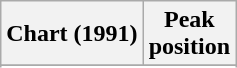<table class="wikitable sortable">
<tr>
<th align="left">Chart (1991)</th>
<th align="center">Peak<br>position</th>
</tr>
<tr>
</tr>
<tr>
</tr>
</table>
